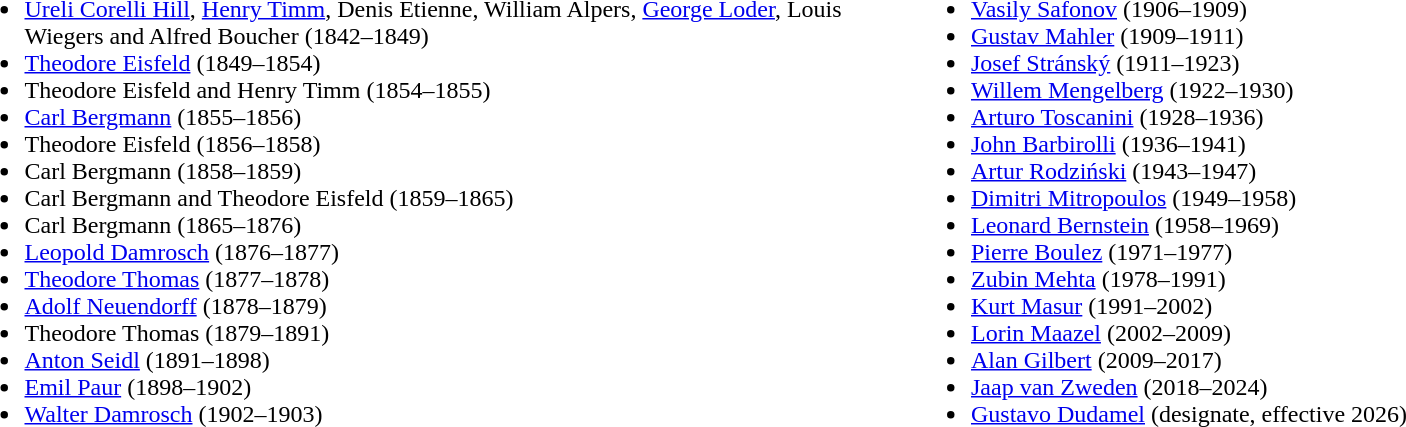<table>
<tr>
<td valign="top" width="50%"><br><ul><li><a href='#'>Ureli Corelli Hill</a>, <a href='#'>Henry Timm</a>, Denis Etienne, William Alpers, <a href='#'>George Loder</a>, Louis Wiegers and Alfred Boucher (1842–1849)</li><li><a href='#'>Theodore Eisfeld</a> (1849–1854)</li><li>Theodore Eisfeld and Henry Timm (1854–1855)</li><li><a href='#'>Carl Bergmann</a> (1855–1856)</li><li>Theodore Eisfeld (1856–1858)</li><li>Carl Bergmann (1858–1859)</li><li>Carl Bergmann and Theodore Eisfeld (1859–1865)</li><li>Carl Bergmann (1865–1876)</li><li><a href='#'>Leopold Damrosch</a> (1876–1877)</li><li><a href='#'>Theodore Thomas</a> (1877–1878)</li><li><a href='#'>Adolf Neuendorff</a> (1878–1879)</li><li>Theodore Thomas (1879–1891)</li><li><a href='#'>Anton Seidl</a> (1891–1898)</li><li><a href='#'>Emil Paur</a> (1898–1902)</li><li><a href='#'>Walter Damrosch</a> (1902–1903)</li></ul></td>
<td valign="top"><br><ul><li><a href='#'>Vasily Safonov</a> (1906–1909)</li><li><a href='#'>Gustav Mahler</a> (1909–1911)</li><li><a href='#'>Josef Stránský</a> (1911–1923)</li><li><a href='#'>Willem Mengelberg</a> (1922–1930)</li><li><a href='#'>Arturo Toscanini</a> (1928–1936)</li><li><a href='#'>John Barbirolli</a> (1936–1941)</li><li><a href='#'>Artur Rodziński</a> (1943–1947)</li><li><a href='#'>Dimitri Mitropoulos</a> (1949–1958)</li><li><a href='#'>Leonard Bernstein</a> (1958–1969)</li><li><a href='#'>Pierre Boulez</a> (1971–1977)</li><li><a href='#'>Zubin Mehta</a> (1978–1991)</li><li><a href='#'>Kurt Masur</a> (1991–2002)</li><li><a href='#'>Lorin Maazel</a> (2002–2009)</li><li><a href='#'>Alan Gilbert</a> (2009–2017)</li><li><a href='#'>Jaap van Zweden</a> (2018–2024)</li><li><a href='#'>Gustavo Dudamel</a> (designate, effective 2026)</li></ul></td>
</tr>
</table>
